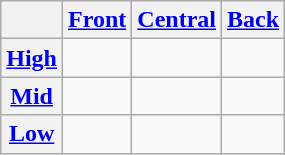<table class="wikitable" style="text-align:center">
<tr>
<th></th>
<th><a href='#'>Front</a></th>
<th><a href='#'>Central</a></th>
<th><a href='#'>Back</a></th>
</tr>
<tr>
<th><a href='#'>High</a></th>
<td></td>
<td></td>
<td></td>
</tr>
<tr>
<th><a href='#'>Mid</a></th>
<td></td>
<td></td>
<td></td>
</tr>
<tr>
<th><a href='#'>Low</a></th>
<td></td>
<td></td>
<td></td>
</tr>
</table>
